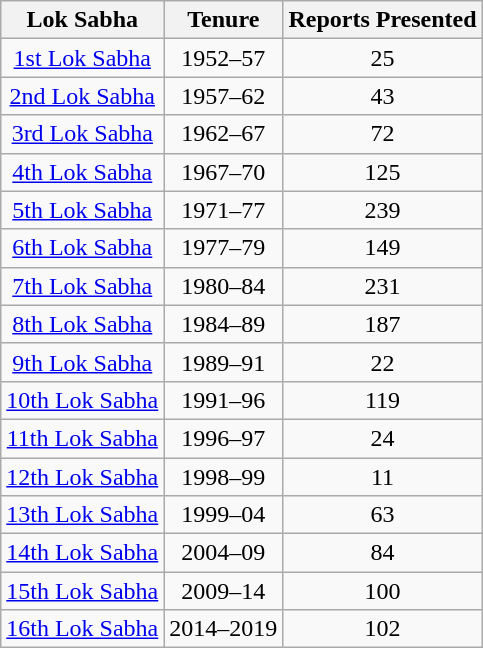<table class="wikitable sortable">
<tr>
<th>Lok Sabha</th>
<th>Tenure</th>
<th>Reports Presented</th>
</tr>
<tr align=center>
<td><a href='#'>1st Lok Sabha</a></td>
<td>1952–57</td>
<td>25</td>
</tr>
<tr align=center>
<td><a href='#'>2nd Lok Sabha</a></td>
<td>1957–62</td>
<td>43</td>
</tr>
<tr align=center>
<td><a href='#'>3rd Lok Sabha</a></td>
<td>1962–67</td>
<td>72</td>
</tr>
<tr align=center>
<td><a href='#'>4th Lok Sabha</a></td>
<td>1967–70</td>
<td>125</td>
</tr>
<tr align=center>
<td><a href='#'>5th Lok Sabha</a></td>
<td>1971–77</td>
<td>239</td>
</tr>
<tr align=center>
<td><a href='#'>6th Lok Sabha</a></td>
<td>1977–79</td>
<td>149</td>
</tr>
<tr align=center>
<td><a href='#'>7th Lok Sabha</a></td>
<td>1980–84</td>
<td>231</td>
</tr>
<tr align=center>
<td><a href='#'>8th Lok Sabha</a></td>
<td>1984–89</td>
<td>187</td>
</tr>
<tr align=center>
<td><a href='#'>9th Lok Sabha</a></td>
<td>1989–91</td>
<td>22</td>
</tr>
<tr align=center>
<td><a href='#'>10th Lok Sabha</a></td>
<td>1991–96</td>
<td>119</td>
</tr>
<tr align=center>
<td><a href='#'>11th Lok Sabha</a></td>
<td>1996–97</td>
<td>24</td>
</tr>
<tr align=center>
<td><a href='#'>12th Lok Sabha</a></td>
<td>1998–99</td>
<td>11</td>
</tr>
<tr align=center>
<td><a href='#'>13th Lok Sabha</a></td>
<td>1999–04</td>
<td>63</td>
</tr>
<tr align=center>
<td><a href='#'>14th Lok Sabha</a></td>
<td>2004–09</td>
<td>84</td>
</tr>
<tr align=center>
<td><a href='#'>15th Lok Sabha</a></td>
<td>2009–14</td>
<td>100</td>
</tr>
<tr align=center>
<td><a href='#'>16th Lok Sabha</a></td>
<td>2014–2019</td>
<td>102</td>
</tr>
</table>
